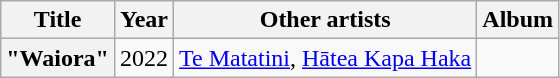<table class="wikitable sortable plainrowheaders" style="text-align: center;">
<tr>
<th scope="col">Title</th>
<th scope="col">Year</th>
<th scope="col">Other artists</th>
<th scope="col">Album</th>
</tr>
<tr>
<th scope="row">"Waiora"</th>
<td>2022</td>
<td><a href='#'>Te Matatini</a>, <a href='#'>Hātea Kapa Haka</a></td>
<td></td>
</tr>
</table>
